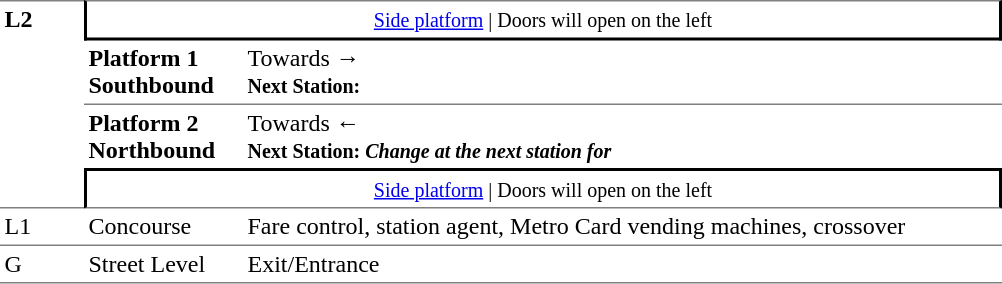<table table border=0 cellspacing=0 cellpadding=3>
<tr>
<td style="border-top:solid 1px grey;border-bottom:solid 1px grey;" width=50 rowspan=4 valign=top><strong>L2</strong></td>
<td style="border-top:solid 1px grey;border-right:solid 2px black;border-left:solid 2px black;border-bottom:solid 2px black;text-align:center;" colspan=2><small><a href='#'>Side platform</a> | Doors will open on the left </small></td>
</tr>
<tr>
<td style="border-bottom:solid 1px grey;" width=100><span><strong>Platform 1</strong><br><strong>Southbound</strong></span></td>
<td style="border-bottom:solid 1px grey;" width=500>Towards → <br><small><strong>Next Station:</strong> </small></td>
</tr>
<tr>
<td><span><strong>Platform 2</strong><br><strong>Northbound</strong></span></td>
<td><span></span>Towards ← <br><small><strong>Next Station:</strong> </small> <small><strong><em>Change at the next station for <strong><em></small></td>
</tr>
<tr>
<td style="border-top:solid 2px black;border-right:solid 2px black;border-left:solid 2px black;border-bottom:solid 1px grey;text-align:center;" colspan=2><small><a href='#'>Side platform</a> | Doors will open on the left </small></td>
</tr>
<tr>
<td valign=top></strong>L1<strong></td>
<td valign=top>Concourse</td>
<td valign=top>Fare control, station agent, Metro Card vending machines, crossover</td>
</tr>
<tr>
<td style="border-bottom:solid 1px grey;border-top:solid 1px grey;" width=50 valign=top></strong>G<strong></td>
<td style="border-top:solid 1px grey;border-bottom:solid 1px grey;" width=100 valign=top>Street Level</td>
<td style="border-top:solid 1px grey;border-bottom:solid 1px grey;" width=500 valign=top>Exit/Entrance</td>
</tr>
</table>
